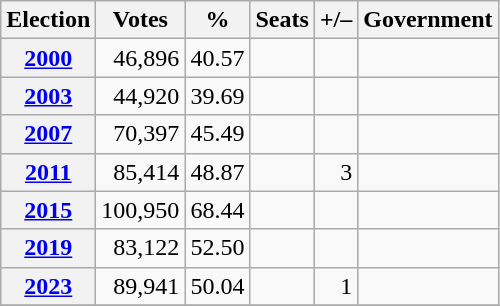<table class="wikitable" style="text-align:right">
<tr>
<th>Election</th>
<th>Votes</th>
<th>%</th>
<th>Seats</th>
<th>+/–</th>
<th>Government</th>
</tr>
<tr>
<th><a href='#'>2000</a></th>
<td>46,896</td>
<td>40.57</td>
<td></td>
<td></td>
<td></td>
</tr>
<tr>
<th><a href='#'>2003</a></th>
<td>44,920</td>
<td>39.69</td>
<td></td>
<td></td>
<td></td>
</tr>
<tr>
<th><a href='#'>2007</a></th>
<td>70,397</td>
<td>45.49</td>
<td></td>
<td></td>
<td></td>
</tr>
<tr>
<th><a href='#'>2011</a></th>
<td>85,414</td>
<td>48.87</td>
<td></td>
<td> 3</td>
<td></td>
</tr>
<tr>
<th><a href='#'>2015</a></th>
<td>100,950</td>
<td>68.44</td>
<td></td>
<td></td>
<td></td>
</tr>
<tr>
<th><a href='#'>2019</a></th>
<td>83,122</td>
<td>52.50</td>
<td></td>
<td></td>
<td></td>
</tr>
<tr>
<th><a href='#'>2023</a></th>
<td>89,941</td>
<td>50.04</td>
<td></td>
<td> 1</td>
<td></td>
</tr>
<tr>
</tr>
</table>
